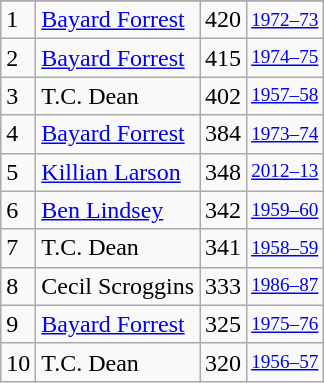<table class="wikitable">
<tr>
</tr>
<tr>
<td>1</td>
<td><a href='#'>Bayard Forrest</a></td>
<td>420</td>
<td style="font-size:80%;"><a href='#'>1972–73</a></td>
</tr>
<tr>
<td>2</td>
<td><a href='#'>Bayard Forrest</a></td>
<td>415</td>
<td style="font-size:80%;"><a href='#'>1974–75</a></td>
</tr>
<tr>
<td>3</td>
<td>T.C. Dean</td>
<td>402</td>
<td style="font-size:80%;"><a href='#'>1957–58</a></td>
</tr>
<tr>
<td>4</td>
<td><a href='#'>Bayard Forrest</a></td>
<td>384</td>
<td style="font-size:80%;"><a href='#'>1973–74</a></td>
</tr>
<tr>
<td>5</td>
<td><a href='#'>Killian Larson</a></td>
<td>348</td>
<td style="font-size:80%;"><a href='#'>2012–13</a></td>
</tr>
<tr>
<td>6</td>
<td><a href='#'>Ben Lindsey</a></td>
<td>342</td>
<td style="font-size:80%;"><a href='#'>1959–60</a></td>
</tr>
<tr>
<td>7</td>
<td>T.C. Dean</td>
<td>341</td>
<td style="font-size:80%;"><a href='#'>1958–59</a></td>
</tr>
<tr>
<td>8</td>
<td>Cecil Scroggins</td>
<td>333</td>
<td style="font-size:80%;"><a href='#'>1986–87</a></td>
</tr>
<tr>
<td>9</td>
<td><a href='#'>Bayard Forrest</a></td>
<td>325</td>
<td style="font-size:80%;"><a href='#'>1975–76</a></td>
</tr>
<tr>
<td>10</td>
<td>T.C. Dean</td>
<td>320</td>
<td style="font-size:80%;"><a href='#'>1956–57</a></td>
</tr>
</table>
